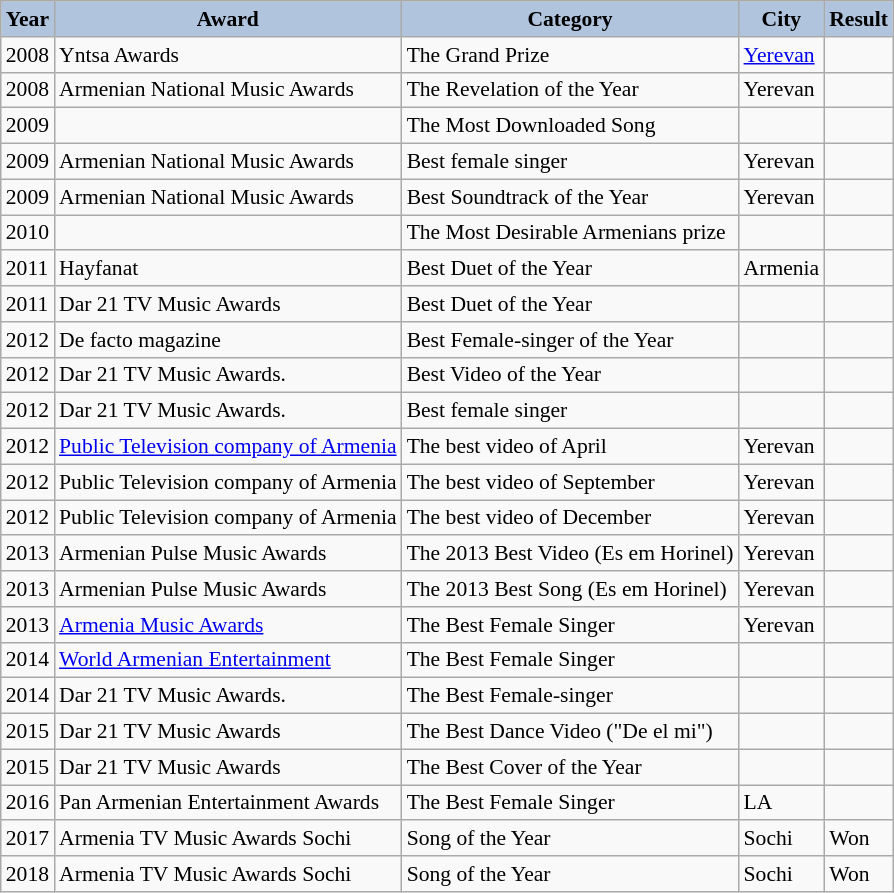<table class="wikitable" style="font-size:90%;">
<tr>
<th style="background:#B0C4DE;"><strong>Year</strong></th>
<th style="background:#B0C4DE;"><strong>Award</strong></th>
<th style="background:#B0C4DE;"><strong>Category</strong></th>
<th style="background:#B0C4DE;"><strong>City</strong></th>
<th style="background:#B0C4DE;"><strong>Result</strong></th>
</tr>
<tr>
<td>2008</td>
<td>Yntsa Awards</td>
<td>The Grand Prize</td>
<td><a href='#'>Yerevan</a></td>
<td></td>
</tr>
<tr>
<td>2008</td>
<td>Armenian National Music Awards</td>
<td>The Revelation of the Year</td>
<td>Yerevan</td>
<td></td>
</tr>
<tr>
<td>2009</td>
<td></td>
<td>The Most Downloaded Song</td>
<td></td>
<td></td>
</tr>
<tr>
<td>2009</td>
<td>Armenian National Music Awards</td>
<td>Best female singer</td>
<td>Yerevan</td>
<td></td>
</tr>
<tr>
<td>2009</td>
<td>Armenian National Music Awards</td>
<td>Best Soundtrack of the Year</td>
<td>Yerevan</td>
<td></td>
</tr>
<tr>
<td>2010</td>
<td></td>
<td>The Most Desirable Armenians prize</td>
<td></td>
<td></td>
</tr>
<tr>
<td>2011</td>
<td>Hayfanat</td>
<td>Best Duet of the Year</td>
<td>Armenia</td>
<td></td>
</tr>
<tr>
<td>2011</td>
<td>Dar 21 TV Music Awards</td>
<td>Best Duet of the Year</td>
<td></td>
<td></td>
</tr>
<tr>
<td>2012</td>
<td>De facto magazine</td>
<td>Best Female-singer of the Year</td>
<td></td>
<td></td>
</tr>
<tr>
<td>2012</td>
<td>Dar 21 TV Music Awards.</td>
<td>Best Video of the Year</td>
<td></td>
<td></td>
</tr>
<tr>
<td>2012</td>
<td>Dar 21 TV Music Awards.</td>
<td>Best female singer</td>
<td></td>
<td></td>
</tr>
<tr>
<td>2012</td>
<td><a href='#'>Public Television company of Armenia</a></td>
<td>The best video of April</td>
<td>Yerevan</td>
<td></td>
</tr>
<tr>
<td>2012</td>
<td>Public Television company of Armenia</td>
<td>The best video of September</td>
<td>Yerevan</td>
<td></td>
</tr>
<tr>
<td>2012</td>
<td>Public Television company of Armenia</td>
<td>The best video of December</td>
<td>Yerevan</td>
<td></td>
</tr>
<tr>
<td>2013</td>
<td>Armenian Pulse Music Awards</td>
<td>The 2013 Best Video (Es em Horinel)</td>
<td>Yerevan</td>
<td></td>
</tr>
<tr>
<td>2013</td>
<td>Armenian Pulse Music Awards</td>
<td>The 2013 Best Song (Es em Horinel)</td>
<td>Yerevan</td>
<td></td>
</tr>
<tr>
<td>2013</td>
<td><a href='#'>Armenia Music Awards</a></td>
<td>The Best Female Singer</td>
<td>Yerevan</td>
<td></td>
</tr>
<tr>
<td>2014</td>
<td><a href='#'>World Armenian Entertainment</a></td>
<td>The Best Female Singer</td>
<td></td>
<td></td>
</tr>
<tr>
<td>2014</td>
<td>Dar 21 TV Music Awards.</td>
<td>The Best Female-singer</td>
<td></td>
<td></td>
</tr>
<tr>
<td>2015</td>
<td>Dar 21 TV Music Awards</td>
<td>The Best Dance Video ("De el mi")</td>
<td></td>
<td></td>
</tr>
<tr>
<td>2015</td>
<td>Dar 21 TV Music Awards</td>
<td>The Best Cover of the Year</td>
<td></td>
<td></td>
</tr>
<tr>
<td>2016</td>
<td>Pan Armenian Entertainment Awards</td>
<td>The Best Female Singer</td>
<td>LA</td>
<td></td>
</tr>
<tr>
<td>2017</td>
<td>Armenia TV Music Awards Sochi</td>
<td>Song of the Year</td>
<td>Sochi</td>
<td>Won</td>
</tr>
<tr>
<td>2018</td>
<td>Armenia TV Music Awards Sochi</td>
<td>Song of the Year</td>
<td>Sochi</td>
<td>Won</td>
</tr>
</table>
